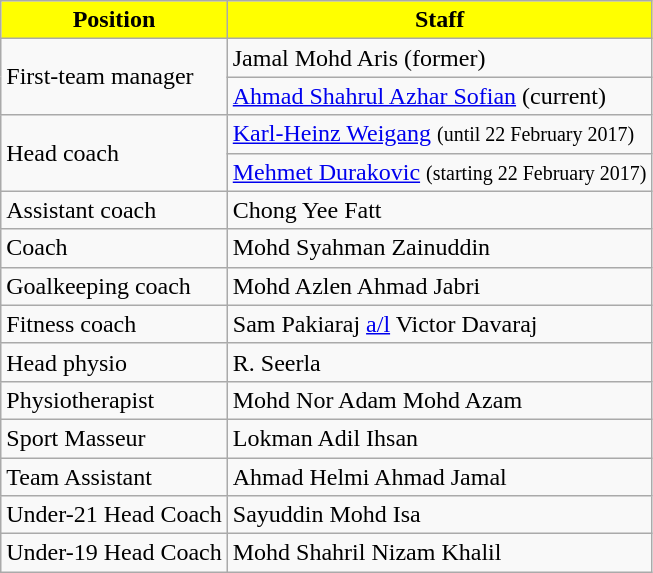<table class="wikitable">
<tr>
<th style="background:Yellow; color:Black;">Position</th>
<th style="background:Yellow; color:Black;">Staff</th>
</tr>
<tr>
<td rowspan=2>First-team manager</td>
<td> Jamal Mohd Aris (former)</td>
</tr>
<tr>
<td> <a href='#'>Ahmad Shahrul Azhar Sofian</a> (current)</td>
</tr>
<tr>
<td rowspan=2>Head coach</td>
<td> <a href='#'>Karl-Heinz Weigang</a> <small>(until 22 February 2017)</small></td>
</tr>
<tr>
<td> <a href='#'>Mehmet Durakovic</a> <small>(starting 22 February 2017)</small></td>
</tr>
<tr>
<td>Assistant coach</td>
<td> Chong Yee Fatt</td>
</tr>
<tr>
<td>Coach</td>
<td> Mohd Syahman Zainuddin</td>
</tr>
<tr>
<td>Goalkeeping coach</td>
<td> Mohd Azlen Ahmad Jabri</td>
</tr>
<tr>
<td>Fitness coach</td>
<td> Sam Pakiaraj <a href='#'>a/l</a> Victor Davaraj</td>
</tr>
<tr>
<td>Head physio</td>
<td> R. Seerla</td>
</tr>
<tr>
<td>Physiotherapist</td>
<td> Mohd Nor Adam Mohd Azam</td>
</tr>
<tr>
<td>Sport Masseur</td>
<td> Lokman Adil Ihsan</td>
</tr>
<tr>
<td>Team Assistant</td>
<td> Ahmad Helmi Ahmad Jamal</td>
</tr>
<tr>
<td>Under-21 Head Coach</td>
<td> Sayuddin Mohd Isa</td>
</tr>
<tr>
<td>Under-19 Head Coach</td>
<td> Mohd Shahril Nizam Khalil</td>
</tr>
</table>
